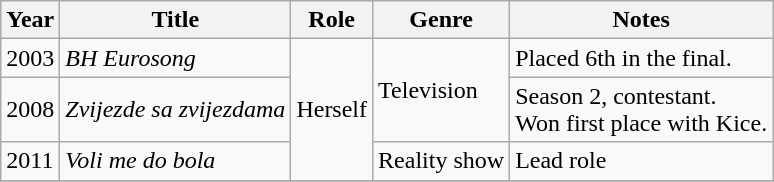<table class="wikitable">
<tr>
<th>Year</th>
<th>Title</th>
<th>Role</th>
<th>Genre</th>
<th>Notes</th>
</tr>
<tr>
<td>2003</td>
<td><em>BH Eurosong</em></td>
<td rowspan="3">Herself</td>
<td rowspan="2">Television</td>
<td>Placed 6th in the final.</td>
</tr>
<tr>
<td>2008</td>
<td><em>Zvijezde sa zvijezdama</em></td>
<td>Season 2, contestant.<br>Won first place with Kice.</td>
</tr>
<tr>
<td>2011</td>
<td><em>Voli me do bola</em></td>
<td>Reality show</td>
<td>Lead role</td>
</tr>
<tr>
</tr>
</table>
